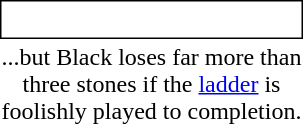<table style="display:inline; display:inline-table;">
<tr>
<td style="border: solid thin; padding: 3px;"><br></td>
</tr>
<tr>
<td style="text-align:center">...but Black loses far more than<br>three stones if the <a href='#'>ladder</a> is<br>foolishly played to completion.</td>
</tr>
</table>
